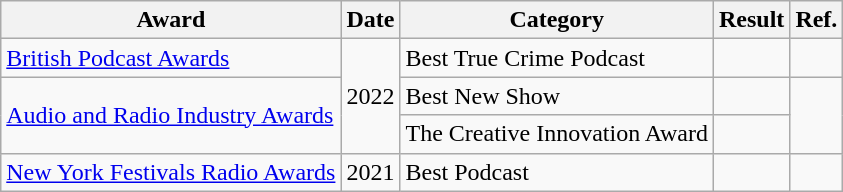<table class="wikitable sortable">
<tr>
<th>Award</th>
<th>Date</th>
<th>Category</th>
<th>Result</th>
<th>Ref.</th>
</tr>
<tr>
<td><a href='#'>British Podcast Awards</a></td>
<td rowspan="3">2022</td>
<td>Best True Crime Podcast</td>
<td></td>
<td></td>
</tr>
<tr>
<td rowspan="2"><a href='#'>Audio and Radio Industry Awards</a></td>
<td>Best New Show</td>
<td></td>
<td rowspan="2"></td>
</tr>
<tr>
<td>The Creative Innovation Award</td>
<td></td>
</tr>
<tr>
<td><a href='#'>New York Festivals Radio Awards</a></td>
<td>2021</td>
<td>Best Podcast</td>
<td></td>
<td></td>
</tr>
</table>
